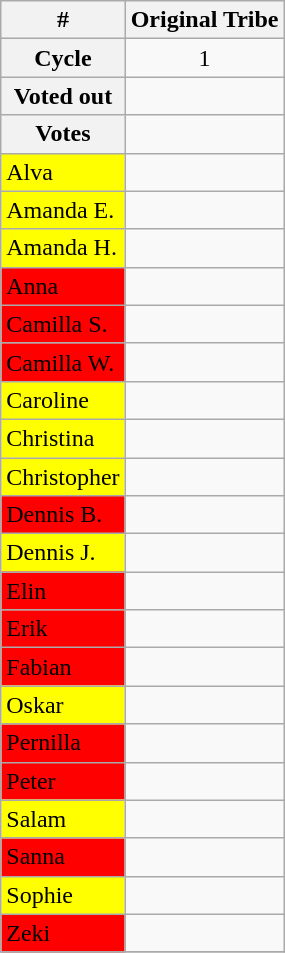<table class="wikitable" text-align:center;">
<tr>
<th colspan="1">#</th>
<th colspan="1">Original Tribe</th>
</tr>
<tr>
<th colspan="1" align="left">Cycle</th>
<td align="center">1</td>
</tr>
<tr>
<th colspan="1" align="left">Voted out</th>
<td colspan="1" align="center" bgcolor=""></td>
</tr>
<tr>
<th colspan="1" align="left">Votes</th>
<td align="center"></td>
</tr>
<tr>
<td bgcolor="yellow">Alva</td>
<td></td>
</tr>
<tr>
<td bgcolor="yellow">Amanda E.</td>
<td></td>
</tr>
<tr>
<td bgcolor="yellow">Amanda H.</td>
<td></td>
</tr>
<tr>
<td bgcolor="red">Anna</td>
<td></td>
</tr>
<tr>
<td bgcolor="red">Camilla S.</td>
<td></td>
</tr>
<tr>
<td bgcolor="red">Camilla W.</td>
<td></td>
</tr>
<tr>
<td bgcolor="yellow">Caroline</td>
<td></td>
</tr>
<tr>
<td bgcolor="yellow">Christina</td>
<td></td>
</tr>
<tr>
<td bgcolor="yellow">Christopher</td>
<td></td>
</tr>
<tr>
<td bgcolor="red">Dennis B.</td>
<td></td>
</tr>
<tr>
<td bgcolor="yellow">Dennis J.</td>
<td></td>
</tr>
<tr>
<td bgcolor="red">Elin</td>
<td></td>
</tr>
<tr>
<td bgcolor="red">Erik</td>
<td></td>
</tr>
<tr>
<td bgcolor="red">Fabian</td>
<td></td>
</tr>
<tr>
<td bgcolor="yellow">Oskar</td>
<td></td>
</tr>
<tr>
<td bgcolor="red">Pernilla</td>
<td></td>
</tr>
<tr>
<td bgcolor="red">Peter</td>
<td></td>
</tr>
<tr>
<td bgcolor="yellow">Salam</td>
<td></td>
</tr>
<tr>
<td bgcolor="red">Sanna</td>
<td></td>
</tr>
<tr>
<td bgcolor="yellow">Sophie</td>
<td></td>
</tr>
<tr>
<td bgcolor="red">Zeki</td>
<td></td>
</tr>
<tr>
</tr>
</table>
